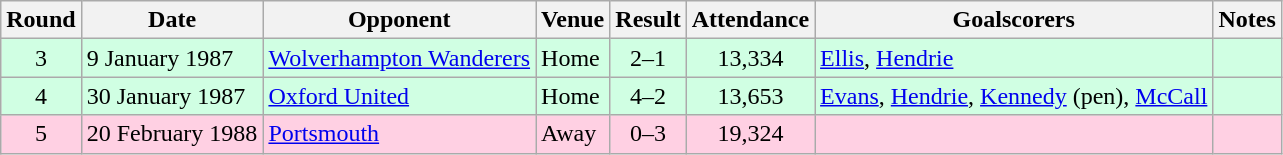<table class="wikitable">
<tr>
<th>Round</th>
<th>Date</th>
<th>Opponent</th>
<th>Venue</th>
<th>Result</th>
<th>Attendance</th>
<th>Goalscorers</th>
<th>Notes</th>
</tr>
<tr bgcolor="#d0ffe3">
<td align="center">3</td>
<td>9 January 1987</td>
<td><a href='#'>Wolverhampton Wanderers</a></td>
<td>Home</td>
<td align="center">2–1</td>
<td align="center">13,334</td>
<td><a href='#'>Ellis</a>, <a href='#'>Hendrie</a></td>
<td></td>
</tr>
<tr bgcolor="#d0ffe3">
<td align="center">4</td>
<td>30 January 1987</td>
<td><a href='#'>Oxford United</a></td>
<td>Home</td>
<td align="center">4–2</td>
<td align="center">13,653</td>
<td><a href='#'>Evans</a>, <a href='#'>Hendrie</a>, <a href='#'>Kennedy</a> (pen), <a href='#'>McCall</a></td>
<td></td>
</tr>
<tr bgcolor="#ffd0e3">
<td align="center">5</td>
<td>20 February 1988</td>
<td><a href='#'>Portsmouth</a></td>
<td>Away</td>
<td align="center">0–3</td>
<td align="center">19,324</td>
<td></td>
<td></td>
</tr>
</table>
